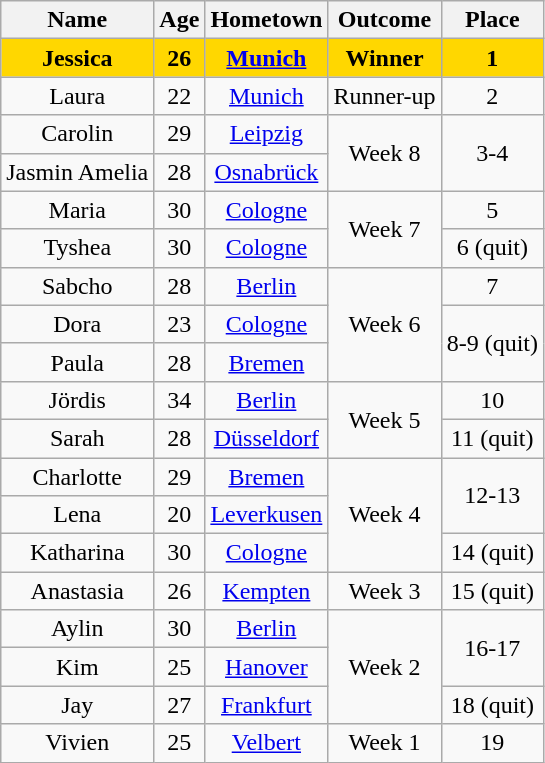<table class="wikitable sortable" style="text-align:center; ">
<tr>
<th>Name</th>
<th>Age</th>
<th>Hometown</th>
<th>Outcome</th>
<th>Place</th>
</tr>
<tr bgcolor="gold">
<td><strong>Jessica</strong></td>
<td><strong>26</strong></td>
<td><strong><a href='#'>Munich</a></strong></td>
<td><strong>Winner</strong></td>
<td><strong>1</strong></td>
</tr>
<tr>
<td>Laura</td>
<td>22</td>
<td><a href='#'>Munich</a></td>
<td>Runner-up</td>
<td>2</td>
</tr>
<tr>
<td>Carolin</td>
<td>29</td>
<td><a href='#'>Leipzig</a></td>
<td rowspan="2">Week 8</td>
<td rowspan="2">3-4</td>
</tr>
<tr>
<td>Jasmin Amelia</td>
<td>28</td>
<td><a href='#'>Osnabrück</a></td>
</tr>
<tr>
<td>Maria</td>
<td>30</td>
<td><a href='#'>Cologne</a></td>
<td rowspan="2">Week 7</td>
<td>5</td>
</tr>
<tr>
<td>Tyshea</td>
<td>30</td>
<td><a href='#'>Cologne</a></td>
<td>6 (quit)</td>
</tr>
<tr>
<td>Sabcho</td>
<td>28</td>
<td><a href='#'>Berlin</a></td>
<td rowspan="3">Week 6</td>
<td>7</td>
</tr>
<tr>
<td>Dora</td>
<td>23</td>
<td><a href='#'>Cologne</a></td>
<td rowspan="2">8-9 (quit)</td>
</tr>
<tr>
<td>Paula</td>
<td>28</td>
<td><a href='#'>Bremen</a></td>
</tr>
<tr>
<td>Jördis</td>
<td>34</td>
<td><a href='#'>Berlin</a></td>
<td rowspan="2">Week 5</td>
<td>10</td>
</tr>
<tr>
<td>Sarah</td>
<td>28</td>
<td><a href='#'>Düsseldorf</a></td>
<td>11 (quit)</td>
</tr>
<tr>
<td>Charlotte</td>
<td>29</td>
<td><a href='#'>Bremen</a></td>
<td rowspan="3">Week 4</td>
<td rowspan="2">12-13</td>
</tr>
<tr>
<td>Lena</td>
<td>20</td>
<td><a href='#'>Leverkusen</a></td>
</tr>
<tr>
<td>Katharina</td>
<td>30</td>
<td><a href='#'>Cologne</a></td>
<td>14 (quit)</td>
</tr>
<tr>
<td>Anastasia</td>
<td>26</td>
<td><a href='#'>Kempten</a></td>
<td>Week 3</td>
<td>15 (quit)</td>
</tr>
<tr>
<td>Aylin</td>
<td>30</td>
<td><a href='#'>Berlin</a></td>
<td rowspan="3">Week 2</td>
<td rowspan="2">16-17</td>
</tr>
<tr>
<td>Kim</td>
<td>25</td>
<td><a href='#'>Hanover</a></td>
</tr>
<tr>
<td>Jay</td>
<td>27</td>
<td><a href='#'>Frankfurt</a></td>
<td>18 (quit)</td>
</tr>
<tr>
<td>Vivien</td>
<td>25</td>
<td><a href='#'>Velbert</a></td>
<td>Week 1</td>
<td>19</td>
</tr>
</table>
